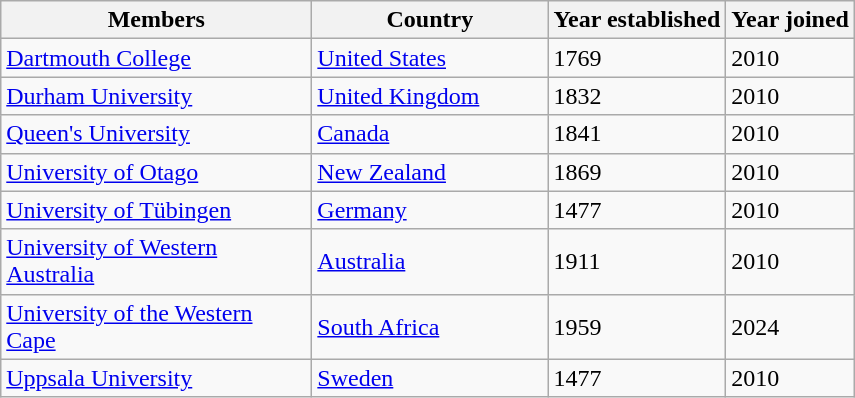<table class="wikitable">
<tr>
<th width=200px>Members</th>
<th width=150px>Country</th>
<th>Year established</th>
<th>Year joined</th>
</tr>
<tr>
<td><a href='#'>Dartmouth College</a></td>
<td> <a href='#'>United States</a></td>
<td>1769</td>
<td>2010</td>
</tr>
<tr>
<td><a href='#'>Durham University</a></td>
<td> <a href='#'>United Kingdom</a></td>
<td>1832</td>
<td>2010</td>
</tr>
<tr>
<td><a href='#'>Queen's University</a></td>
<td> <a href='#'>Canada</a></td>
<td>1841</td>
<td>2010</td>
</tr>
<tr>
<td><a href='#'>University of Otago</a></td>
<td> <a href='#'>New Zealand</a></td>
<td>1869</td>
<td>2010</td>
</tr>
<tr>
<td><a href='#'>University of Tübingen</a></td>
<td> <a href='#'>Germany</a></td>
<td>1477</td>
<td>2010</td>
</tr>
<tr>
<td><a href='#'>University of Western Australia</a></td>
<td> <a href='#'>Australia</a></td>
<td>1911</td>
<td>2010</td>
</tr>
<tr>
<td><a href='#'>University of the Western Cape</a></td>
<td> <a href='#'>South Africa</a></td>
<td>1959</td>
<td>2024</td>
</tr>
<tr>
<td><a href='#'>Uppsala University</a></td>
<td> <a href='#'>Sweden</a></td>
<td>1477</td>
<td>2010</td>
</tr>
</table>
